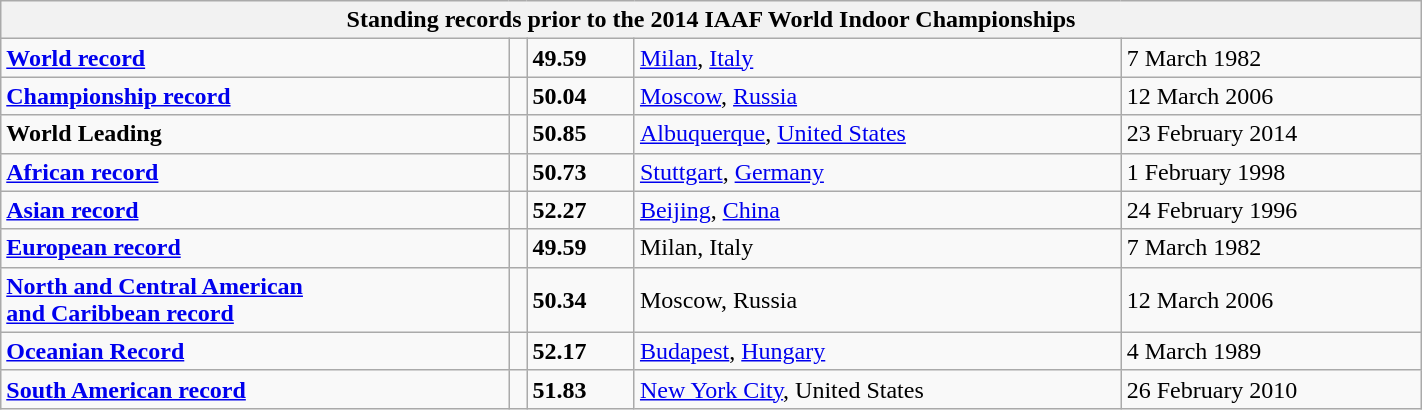<table class="wikitable" width=75%>
<tr>
<th colspan="5">Standing records prior to the 2014 IAAF World Indoor Championships</th>
</tr>
<tr>
<td><strong><a href='#'>World record</a></strong></td>
<td></td>
<td><strong>49.59</strong></td>
<td><a href='#'>Milan</a>, <a href='#'>Italy</a></td>
<td>7 March 1982</td>
</tr>
<tr>
<td><strong><a href='#'>Championship record</a></strong></td>
<td></td>
<td><strong>50.04</strong></td>
<td><a href='#'>Moscow</a>, <a href='#'>Russia</a></td>
<td>12 March 2006</td>
</tr>
<tr>
<td><strong>World Leading</strong></td>
<td></td>
<td><strong>50.85</strong></td>
<td><a href='#'>Albuquerque</a>, <a href='#'>United States</a></td>
<td>23 February 2014</td>
</tr>
<tr>
<td><strong><a href='#'>African record</a></strong></td>
<td></td>
<td><strong>50.73</strong></td>
<td><a href='#'>Stuttgart</a>, <a href='#'>Germany</a></td>
<td>1 February 1998</td>
</tr>
<tr>
<td><strong><a href='#'>Asian record</a></strong></td>
<td></td>
<td><strong>52.27</strong></td>
<td><a href='#'>Beijing</a>, <a href='#'>China</a></td>
<td>24 February 1996</td>
</tr>
<tr>
<td><strong><a href='#'>European record</a></strong></td>
<td></td>
<td><strong>49.59</strong></td>
<td>Milan, Italy</td>
<td>7 March 1982</td>
</tr>
<tr>
<td><strong><a href='#'>North and Central American <br>and Caribbean record</a></strong></td>
<td></td>
<td><strong>50.34 </strong></td>
<td>Moscow, Russia</td>
<td>12 March 2006</td>
</tr>
<tr>
<td><strong><a href='#'>Oceanian Record</a></strong></td>
<td></td>
<td><strong>52.17</strong></td>
<td><a href='#'>Budapest</a>, <a href='#'>Hungary</a></td>
<td>4 March 1989</td>
</tr>
<tr>
<td><strong><a href='#'>South American record</a></strong></td>
<td></td>
<td><strong>51.83</strong></td>
<td><a href='#'>New York City</a>, United States</td>
<td>26 February 2010</td>
</tr>
</table>
